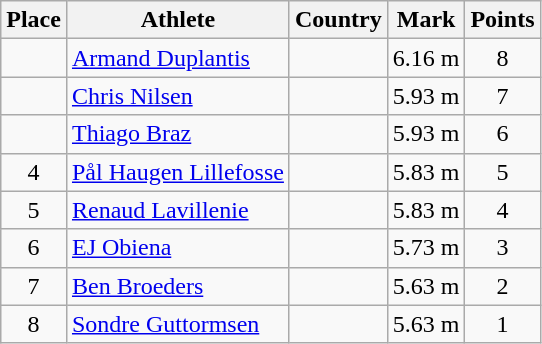<table class="wikitable">
<tr>
<th>Place</th>
<th>Athlete</th>
<th>Country</th>
<th>Mark</th>
<th>Points</th>
</tr>
<tr>
<td align=center></td>
<td><a href='#'>Armand Duplantis</a></td>
<td></td>
<td>6.16 m</td>
<td align=center>8</td>
</tr>
<tr>
<td align=center></td>
<td><a href='#'>Chris Nilsen</a></td>
<td></td>
<td>5.93 m</td>
<td align=center>7</td>
</tr>
<tr>
<td align=center></td>
<td><a href='#'>Thiago Braz</a></td>
<td></td>
<td>5.93 m</td>
<td align=center>6</td>
</tr>
<tr>
<td align=center>4</td>
<td><a href='#'>Pål Haugen Lillefosse</a></td>
<td></td>
<td>5.83 m</td>
<td align=center>5</td>
</tr>
<tr>
<td align=center>5</td>
<td><a href='#'>Renaud Lavillenie</a></td>
<td></td>
<td>5.83 m</td>
<td align=center>4</td>
</tr>
<tr>
<td align=center>6</td>
<td><a href='#'>EJ Obiena</a></td>
<td></td>
<td>5.73 m</td>
<td align=center>3</td>
</tr>
<tr>
<td align=center>7</td>
<td><a href='#'>Ben Broeders</a></td>
<td></td>
<td>5.63 m</td>
<td align=center>2</td>
</tr>
<tr>
<td align=center>8</td>
<td><a href='#'>Sondre Guttormsen</a></td>
<td></td>
<td>5.63 m</td>
<td align=center>1</td>
</tr>
</table>
